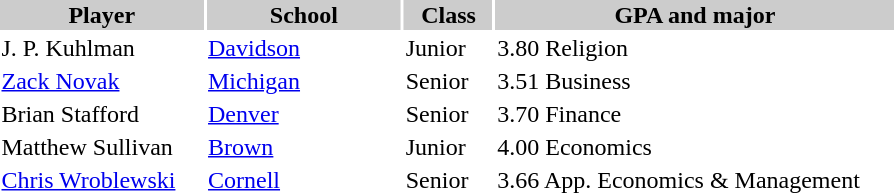<table style="width:600px" "border:'1' 'solid' 'gray' ">
<tr>
<th style="background:#ccc; width:23%;">Player</th>
<th style="background:#ccc; width:22%;">School</th>
<th style="background:#ccc; width:10%;">Class</th>
<th style="background:#ccc; width:45%;">GPA and major</th>
</tr>
<tr>
<td>J. P. Kuhlman</td>
<td><a href='#'>Davidson</a></td>
<td>Junior</td>
<td>3.80 Religion</td>
</tr>
<tr>
<td><a href='#'>Zack Novak</a></td>
<td><a href='#'>Michigan</a></td>
<td>Senior</td>
<td>3.51 Business</td>
</tr>
<tr>
<td>Brian Stafford</td>
<td><a href='#'>Denver</a></td>
<td>Senior</td>
<td>3.70 Finance</td>
</tr>
<tr>
<td>Matthew Sullivan</td>
<td><a href='#'>Brown</a></td>
<td>Junior</td>
<td>4.00 Economics</td>
</tr>
<tr>
<td><a href='#'>Chris Wroblewski</a></td>
<td><a href='#'>Cornell</a></td>
<td>Senior</td>
<td>3.66 App. Economics & Management</td>
</tr>
</table>
